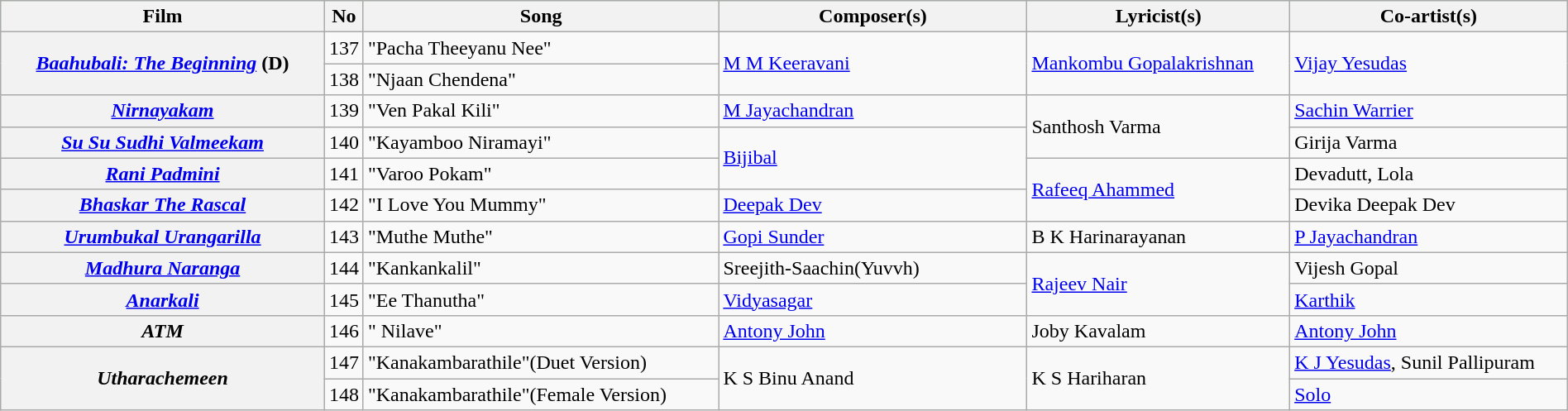<table class="wikitable plainrowheaders" width="100%" textcolor:#000;">
<tr style="background:#cfc; text-align:center;">
<th scope="col" width=21%>Film</th>
<th><strong>No</strong></th>
<th scope="col" width=23%>Song</th>
<th scope="col" width=20%>Composer(s)</th>
<th scope="col" width=17%>Lyricist(s)</th>
<th scope="col" width=18%>Co-artist(s)</th>
</tr>
<tr>
<th scope="row" rowspan="2"><em><a href='#'>Baahubali: The Beginning</a></em> (D)</th>
<td>137</td>
<td>"Pacha Theeyanu Nee"</td>
<td rowspan="2"><a href='#'>M M Keeravani</a></td>
<td rowspan="2"><a href='#'>Mankombu Gopalakrishnan</a></td>
<td rowspan="2"><a href='#'>Vijay Yesudas</a></td>
</tr>
<tr>
<td>138</td>
<td>"Njaan Chendena"</td>
</tr>
<tr>
<th scope="row"><em><a href='#'>Nirnayakam</a></em></th>
<td>139</td>
<td>"Ven Pakal Kili"</td>
<td><a href='#'>M Jayachandran</a></td>
<td rowspan="2">Santhosh Varma</td>
<td><a href='#'>Sachin Warrier</a></td>
</tr>
<tr>
<th scope="row"><em><a href='#'>Su Su Sudhi Valmeekam</a></em></th>
<td>140</td>
<td>"Kayamboo Niramayi"</td>
<td rowspan="2"><a href='#'>Bijibal</a></td>
<td>Girija Varma</td>
</tr>
<tr>
<th scope="row"><em><a href='#'>Rani Padmini</a></em></th>
<td>141</td>
<td>"Varoo Pokam"</td>
<td rowspan="2"><a href='#'>Rafeeq Ahammed</a></td>
<td>Devadutt, Lola</td>
</tr>
<tr>
<th scope="row"><em><a href='#'>Bhaskar The Rascal</a></em></th>
<td>142</td>
<td>"I Love You Mummy"</td>
<td><a href='#'>Deepak Dev</a></td>
<td>Devika Deepak Dev</td>
</tr>
<tr>
<th scope="row"><em><a href='#'>Urumbukal Urangarilla</a></em></th>
<td>143</td>
<td>"Muthe Muthe"</td>
<td><a href='#'>Gopi Sunder</a></td>
<td>B K Harinarayanan</td>
<td><a href='#'>P Jayachandran</a></td>
</tr>
<tr>
<th scope="row"><em><a href='#'>Madhura Naranga</a></em></th>
<td>144</td>
<td>"Kankankalil"</td>
<td>Sreejith-Saachin(Yuvvh)</td>
<td rowspan="2"><a href='#'>Rajeev Nair</a></td>
<td>Vijesh Gopal</td>
</tr>
<tr>
<th scope="row"><em><a href='#'>Anarkali</a></em></th>
<td>145</td>
<td>"Ee Thanutha"</td>
<td><a href='#'>Vidyasagar</a></td>
<td><a href='#'>Karthik</a></td>
</tr>
<tr>
<th scope="row"><em>ATM</em></th>
<td>146</td>
<td>" Nilave"</td>
<td><a href='#'>Antony John</a></td>
<td>Joby Kavalam</td>
<td><a href='#'>Antony John</a></td>
</tr>
<tr>
<th scope="row" rowspan="2"><em>Utharachemeen</em></th>
<td>147</td>
<td>"Kanakambarathile"(Duet Version)</td>
<td rowspan="2">K S Binu Anand</td>
<td rowspan="2">K S Hariharan</td>
<td><a href='#'>K J Yesudas</a>, Sunil Pallipuram</td>
</tr>
<tr>
<td>148</td>
<td>"Kanakambarathile"(Female Version)</td>
<td><a href='#'>Solo</a></td>
</tr>
</table>
